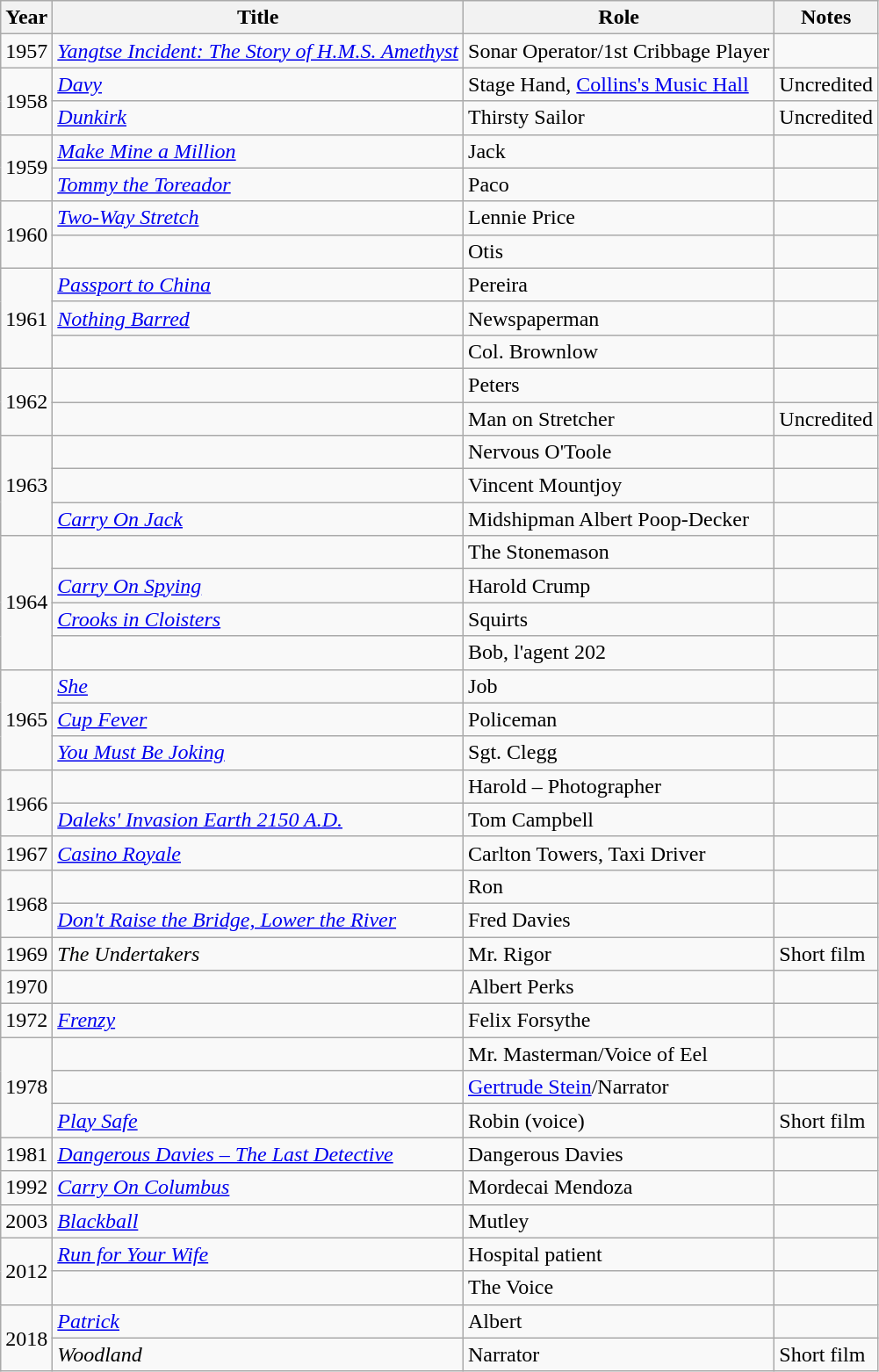<table class="wikitable sortable">
<tr>
<th>Year</th>
<th>Title</th>
<th>Role</th>
<th class="unsortable">Notes</th>
</tr>
<tr>
<td>1957</td>
<td><em><a href='#'>Yangtse Incident: The Story of H.M.S. Amethyst</a></em></td>
<td>Sonar Operator/1st Cribbage Player</td>
<td></td>
</tr>
<tr>
<td rowspan=2>1958</td>
<td><em><a href='#'>Davy</a></em></td>
<td>Stage Hand, <a href='#'>Collins's Music Hall</a></td>
<td>Uncredited</td>
</tr>
<tr>
<td><em><a href='#'>Dunkirk</a></em></td>
<td>Thirsty Sailor</td>
<td>Uncredited</td>
</tr>
<tr>
<td rowspan=2>1959</td>
<td><em><a href='#'>Make Mine a Million</a></em></td>
<td>Jack</td>
<td></td>
</tr>
<tr>
<td><em><a href='#'>Tommy the Toreador</a></em></td>
<td>Paco</td>
<td></td>
</tr>
<tr>
<td rowspan=2>1960</td>
<td><em><a href='#'>Two-Way Stretch</a></em></td>
<td>Lennie Price</td>
<td></td>
</tr>
<tr>
<td><em></em></td>
<td>Otis</td>
<td></td>
</tr>
<tr>
<td rowspan=3>1961</td>
<td><em><a href='#'>Passport to China</a></em></td>
<td>Pereira</td>
<td></td>
</tr>
<tr>
<td><em><a href='#'>Nothing Barred</a></em></td>
<td>Newspaperman</td>
<td></td>
</tr>
<tr>
<td><em></em></td>
<td>Col. Brownlow</td>
<td></td>
</tr>
<tr>
<td rowspan=2>1962</td>
<td><em></em></td>
<td>Peters</td>
<td></td>
</tr>
<tr>
<td><em></em></td>
<td>Man on Stretcher</td>
<td>Uncredited</td>
</tr>
<tr>
<td rowspan=3>1963</td>
<td><em></em></td>
<td>Nervous O'Toole</td>
<td></td>
</tr>
<tr>
<td><em></em></td>
<td>Vincent Mountjoy</td>
<td></td>
</tr>
<tr>
<td><em><a href='#'>Carry On Jack</a></em></td>
<td>Midshipman Albert Poop-Decker</td>
<td></td>
</tr>
<tr>
<td rowspan=4>1964</td>
<td><em></em></td>
<td>The Stonemason</td>
<td></td>
</tr>
<tr>
<td><em><a href='#'>Carry On Spying</a></em></td>
<td>Harold Crump</td>
<td></td>
</tr>
<tr>
<td><em><a href='#'>Crooks in Cloisters</a></em></td>
<td>Squirts</td>
<td></td>
</tr>
<tr>
<td><em></em></td>
<td>Bob, l'agent 202</td>
<td></td>
</tr>
<tr>
<td rowspan=3>1965</td>
<td><em><a href='#'>She</a></em></td>
<td>Job</td>
<td></td>
</tr>
<tr>
<td><em><a href='#'>Cup Fever</a></em></td>
<td>Policeman</td>
<td></td>
</tr>
<tr>
<td><em><a href='#'>You Must Be Joking</a></em></td>
<td>Sgt. Clegg</td>
<td></td>
</tr>
<tr>
<td rowspan=2>1966</td>
<td><em></em></td>
<td>Harold – Photographer</td>
<td></td>
</tr>
<tr>
<td><em><a href='#'>Daleks' Invasion Earth 2150 A.D.</a></em></td>
<td>Tom Campbell</td>
<td></td>
</tr>
<tr>
<td>1967</td>
<td><em><a href='#'>Casino Royale</a></em></td>
<td>Carlton Towers, Taxi Driver</td>
<td></td>
</tr>
<tr>
<td rowspan=2>1968</td>
<td><em></em></td>
<td>Ron</td>
<td></td>
</tr>
<tr>
<td><em><a href='#'>Don't Raise the Bridge, Lower the River</a></em></td>
<td>Fred Davies</td>
<td></td>
</tr>
<tr>
<td>1969</td>
<td><em>The Undertakers</em></td>
<td>Mr. Rigor</td>
<td>Short film</td>
</tr>
<tr>
<td>1970</td>
<td><em></em></td>
<td>Albert Perks</td>
<td></td>
</tr>
<tr>
<td>1972</td>
<td><em><a href='#'>Frenzy</a></em></td>
<td>Felix Forsythe</td>
<td></td>
</tr>
<tr>
<td rowspan=3>1978</td>
<td><em></em></td>
<td>Mr. Masterman/Voice of Eel</td>
<td></td>
</tr>
<tr>
<td><em></em></td>
<td><a href='#'>Gertrude Stein</a>/Narrator</td>
<td></td>
</tr>
<tr>
<td><em><a href='#'>Play Safe</a></em></td>
<td>Robin (voice)</td>
<td>Short film</td>
</tr>
<tr>
<td>1981</td>
<td><em><a href='#'>Dangerous Davies – The Last Detective</a></em></td>
<td>Dangerous Davies</td>
<td></td>
</tr>
<tr>
<td>1992</td>
<td><em><a href='#'>Carry On Columbus</a></em></td>
<td>Mordecai Mendoza</td>
<td></td>
</tr>
<tr>
<td>2003</td>
<td><em><a href='#'>Blackball</a></em></td>
<td>Mutley</td>
<td></td>
</tr>
<tr>
<td rowspan=2>2012</td>
<td><em><a href='#'>Run for Your Wife</a></em></td>
<td>Hospital patient</td>
<td></td>
</tr>
<tr>
<td><em></em></td>
<td>The Voice</td>
<td></td>
</tr>
<tr>
<td rowspan="2">2018</td>
<td><em><a href='#'>Patrick</a></em></td>
<td>Albert</td>
<td></td>
</tr>
<tr>
<td><em>Woodland</em></td>
<td>Narrator</td>
<td>Short film</td>
</tr>
</table>
